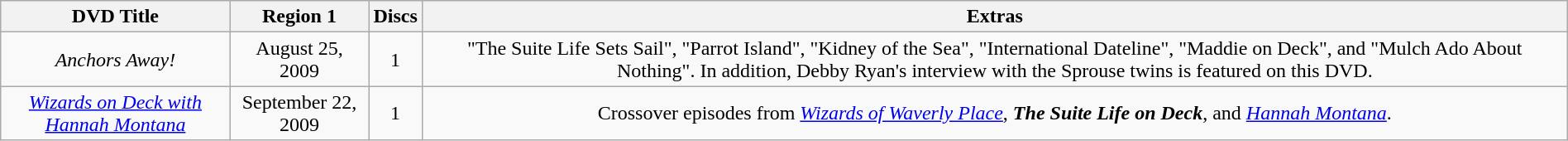<table class="wikitable" style="width:100%;">
<tr>
<th>DVD Title</th>
<th>Region 1</th>
<th>Discs</th>
<th>Extras</th>
</tr>
<tr>
<td style="text-align:center;"><em>Anchors Away!</em></td>
<td style="text-align:center;">August 25, 2009</td>
<td style="text-align:center;">1</td>
<td style="text-align:center;">"The Suite Life Sets Sail", "Parrot Island", "Kidney of the Sea", "International Dateline", "Maddie on Deck", and "Mulch Ado About Nothing". In addition, Debby Ryan's interview with the Sprouse twins is featured on this DVD.</td>
</tr>
<tr>
<td style="text-align:center;"><em><a href='#'>Wizards on Deck with Hannah Montana</a></em></td>
<td style="text-align:center;">September 22, 2009</td>
<td style="text-align:center;">1</td>
<td style="text-align:center;">Crossover episodes from <em><a href='#'>Wizards of Waverly Place</a></em>, <strong><em>The Suite Life on Deck</em></strong>, and <em><a href='#'>Hannah Montana</a></em>.</td>
</tr>
</table>
